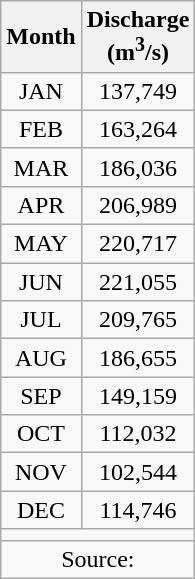<table class="wikitable mw-collapsible mw-collapsed" style="text-align:center;">
<tr>
<th>Month</th>
<th>Discharge<br>(m<sup>3</sup>/s)</th>
</tr>
<tr>
<td>JAN</td>
<td>137,749</td>
</tr>
<tr>
<td>FEB</td>
<td>163,264</td>
</tr>
<tr>
<td>MAR</td>
<td>186,036</td>
</tr>
<tr>
<td>APR</td>
<td>206,989</td>
</tr>
<tr>
<td>MAY</td>
<td>220,717</td>
</tr>
<tr>
<td>JUN</td>
<td>221,055</td>
</tr>
<tr>
<td>JUL</td>
<td>209,765</td>
</tr>
<tr>
<td>AUG</td>
<td>186,655</td>
</tr>
<tr>
<td>SEP</td>
<td>149,159</td>
</tr>
<tr>
<td>OCT</td>
<td>112,032</td>
</tr>
<tr>
<td>NOV</td>
<td>102,544</td>
</tr>
<tr>
<td>DEC</td>
<td>114,746</td>
</tr>
<tr>
<td colspan="2"></td>
</tr>
<tr>
<td colspan="2">Source:</td>
</tr>
</table>
